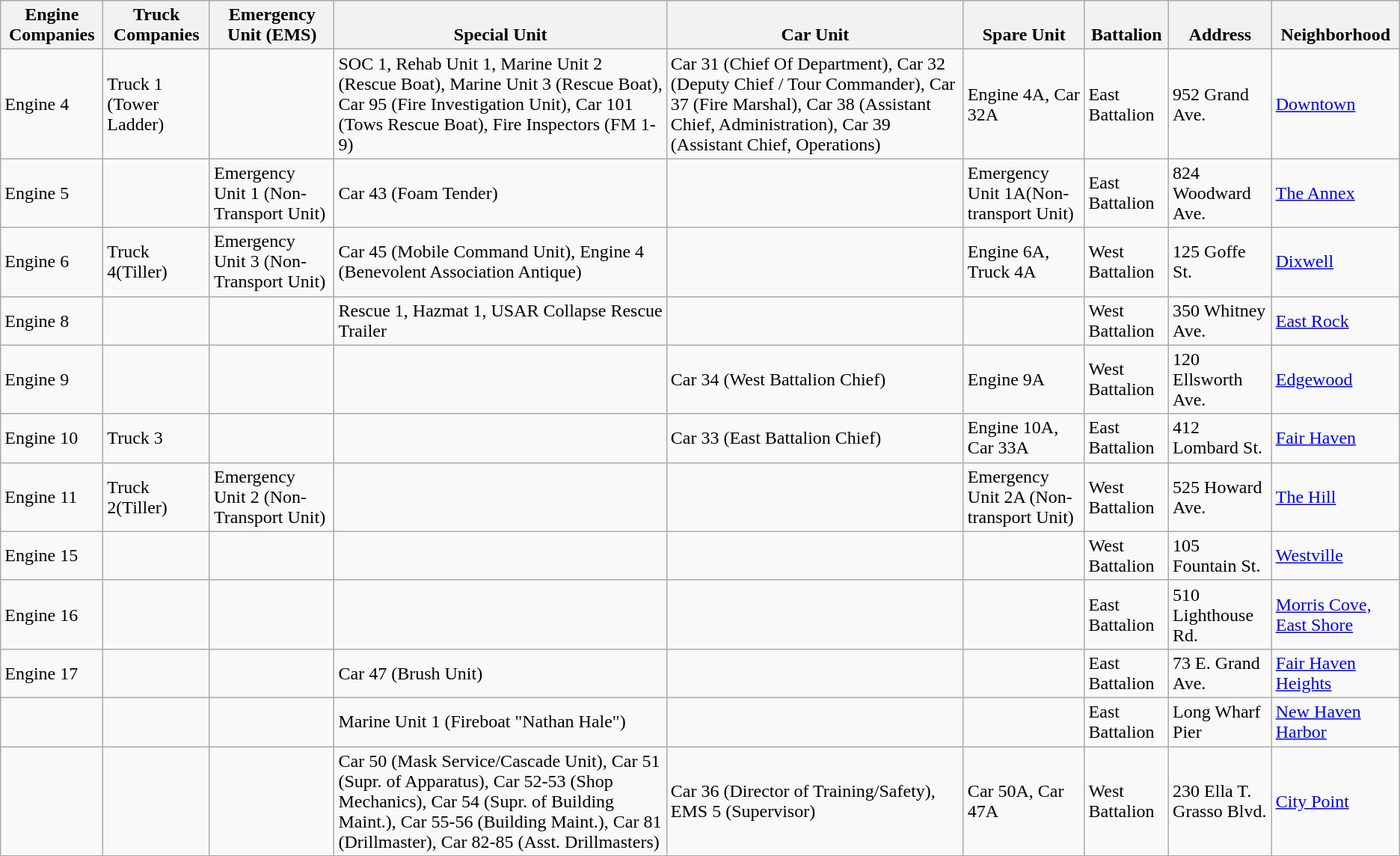<table class=wikitable>
<tr valign=bottom>
<th>Engine Companies</th>
<th>Truck Companies</th>
<th>Emergency Unit (EMS)</th>
<th>Special Unit</th>
<th>Car Unit</th>
<th>Spare Unit</th>
<th>Battalion</th>
<th>Address</th>
<th>Neighborhood</th>
</tr>
<tr>
<td>Engine 4</td>
<td>Truck 1 (Tower Ladder)</td>
<td></td>
<td>SOC 1, Rehab Unit 1, Marine Unit 2 (Rescue Boat), Marine Unit 3 (Rescue Boat), Car 95 (Fire Investigation Unit), Car 101 (Tows Rescue Boat), Fire Inspectors (FM 1-9)</td>
<td>Car 31 (Chief Of Department), Car 32 (Deputy Chief / Tour Commander), Car 37 (Fire Marshal), Car 38 (Assistant Chief, Administration), Car 39 (Assistant Chief, Operations)</td>
<td>Engine 4A, Car 32A</td>
<td>East Battalion</td>
<td>952 Grand Ave.</td>
<td><a href='#'>Downtown</a></td>
</tr>
<tr>
<td>Engine 5</td>
<td></td>
<td>Emergency Unit 1 (Non-Transport Unit)</td>
<td>Car 43 (Foam Tender)</td>
<td></td>
<td>Emergency Unit 1A(Non-transport Unit)</td>
<td>East Battalion</td>
<td>824 Woodward Ave.</td>
<td><a href='#'>The Annex</a></td>
</tr>
<tr>
<td>Engine 6</td>
<td>Truck 4(Tiller)</td>
<td>Emergency Unit 3 (Non-Transport Unit)</td>
<td>Car 45 (Mobile Command Unit), Engine 4 (Benevolent Association Antique)</td>
<td></td>
<td>Engine 6A, Truck 4A</td>
<td>West Battalion</td>
<td>125 Goffe St.</td>
<td><a href='#'>Dixwell</a></td>
</tr>
<tr>
<td>Engine 8</td>
<td></td>
<td></td>
<td>Rescue 1, Hazmat 1, USAR Collapse Rescue Trailer</td>
<td></td>
<td></td>
<td>West Battalion</td>
<td>350 Whitney Ave.</td>
<td><a href='#'>East Rock</a></td>
</tr>
<tr>
<td>Engine 9</td>
<td></td>
<td></td>
<td></td>
<td>Car 34 (West Battalion Chief)</td>
<td>Engine 9A</td>
<td>West Battalion</td>
<td>120 Ellsworth Ave.</td>
<td><a href='#'>Edgewood</a></td>
</tr>
<tr>
<td>Engine 10</td>
<td>Truck 3</td>
<td></td>
<td></td>
<td>Car 33 (East Battalion Chief)</td>
<td>Engine 10A, Car 33A</td>
<td>East Battalion</td>
<td>412 Lombard St.</td>
<td><a href='#'>Fair Haven</a></td>
</tr>
<tr>
<td>Engine 11</td>
<td>Truck 2(Tiller)</td>
<td>Emergency Unit 2 (Non-Transport Unit)</td>
<td></td>
<td></td>
<td>Emergency Unit 2A (Non-transport Unit)</td>
<td>West Battalion</td>
<td>525 Howard Ave.</td>
<td><a href='#'>The Hill</a></td>
</tr>
<tr>
<td>Engine 15</td>
<td></td>
<td></td>
<td></td>
<td></td>
<td></td>
<td>West Battalion</td>
<td>105 Fountain St.</td>
<td><a href='#'>Westville</a></td>
</tr>
<tr>
<td>Engine 16</td>
<td></td>
<td></td>
<td></td>
<td></td>
<td></td>
<td>East Battalion</td>
<td>510 Lighthouse Rd.</td>
<td><a href='#'>Morris Cove, East Shore</a></td>
</tr>
<tr>
<td>Engine 17</td>
<td></td>
<td></td>
<td>Car 47 (Brush Unit)</td>
<td></td>
<td></td>
<td>East Battalion</td>
<td>73 E. Grand Ave.</td>
<td><a href='#'>Fair Haven Heights</a></td>
</tr>
<tr>
<td></td>
<td></td>
<td></td>
<td>Marine Unit 1 (Fireboat "Nathan Hale")</td>
<td></td>
<td></td>
<td>East Battalion</td>
<td>Long Wharf Pier</td>
<td><a href='#'>New Haven Harbor</a></td>
</tr>
<tr>
<td></td>
<td></td>
<td></td>
<td>Car 50 (Mask Service/Cascade Unit), Car 51 (Supr. of Apparatus), Car 52-53 (Shop Mechanics), Car 54 (Supr. of Building Maint.), Car 55-56 (Building Maint.), Car 81 (Drillmaster), Car 82-85 (Asst. Drillmasters)</td>
<td>Car 36 (Director of Training/Safety), EMS 5 (Supervisor)</td>
<td>Car 50A, Car 47A</td>
<td>West Battalion</td>
<td>230 Ella T. Grasso Blvd.</td>
<td><a href='#'>City Point</a></td>
</tr>
</table>
